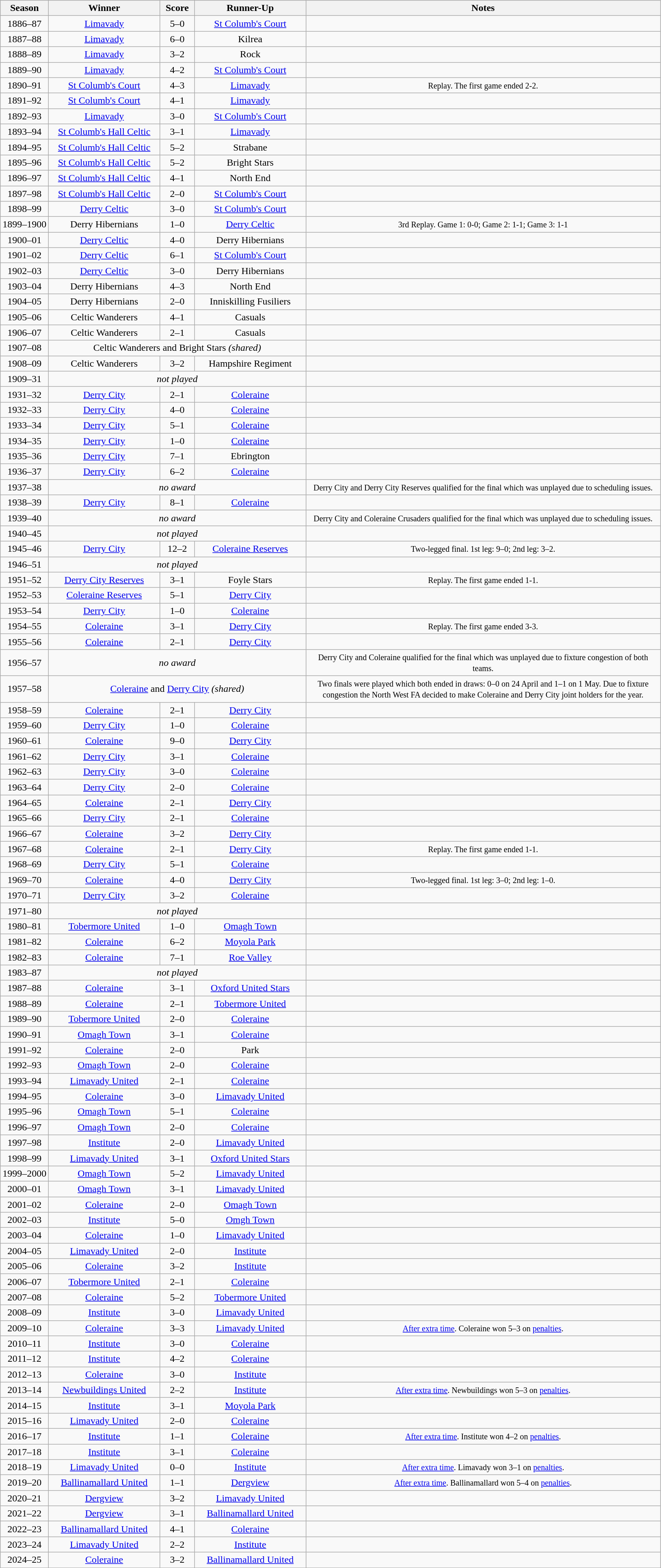<table class="wikitable" style="text-align:center">
<tr>
<th>Season</th>
<th width="175">Winner</th>
<th width="50">Score</th>
<th width="175">Runner-Up</th>
<th width="575">Notes</th>
</tr>
<tr>
<td>1886–87</td>
<td><a href='#'>Limavady</a></td>
<td>5–0</td>
<td><a href='#'>St Columb's Court</a></td>
<td></td>
</tr>
<tr>
<td>1887–88</td>
<td><a href='#'>Limavady</a></td>
<td>6–0</td>
<td>Kilrea</td>
<td></td>
</tr>
<tr>
<td>1888–89</td>
<td><a href='#'>Limavady</a></td>
<td>3–2</td>
<td>Rock</td>
<td></td>
</tr>
<tr>
<td>1889–90</td>
<td><a href='#'>Limavady</a></td>
<td>4–2</td>
<td><a href='#'>St Columb's Court</a></td>
<td></td>
</tr>
<tr>
<td>1890–91</td>
<td><a href='#'>St Columb's Court</a></td>
<td>4–3</td>
<td><a href='#'>Limavady</a></td>
<td><small>Replay. The first game ended 2-2.</small></td>
</tr>
<tr>
<td>1891–92</td>
<td><a href='#'>St Columb's Court</a></td>
<td>4–1</td>
<td><a href='#'>Limavady</a></td>
<td></td>
</tr>
<tr>
<td>1892–93</td>
<td><a href='#'>Limavady</a></td>
<td>3–0</td>
<td><a href='#'>St Columb's Court</a></td>
<td></td>
</tr>
<tr>
<td>1893–94</td>
<td><a href='#'>St Columb's Hall Celtic</a></td>
<td>3–1</td>
<td><a href='#'>Limavady</a></td>
<td></td>
</tr>
<tr>
<td>1894–95</td>
<td><a href='#'>St Columb's Hall Celtic</a></td>
<td>5–2</td>
<td>Strabane</td>
<td></td>
</tr>
<tr>
<td>1895–96</td>
<td><a href='#'>St Columb's Hall Celtic</a></td>
<td>5–2</td>
<td>Bright Stars</td>
<td></td>
</tr>
<tr>
<td>1896–97</td>
<td><a href='#'>St Columb's Hall Celtic</a></td>
<td>4–1</td>
<td>North End</td>
<td></td>
</tr>
<tr>
<td>1897–98</td>
<td><a href='#'>St Columb's Hall Celtic</a></td>
<td>2–0</td>
<td><a href='#'>St Columb's Court</a></td>
<td></td>
</tr>
<tr>
<td>1898–99</td>
<td><a href='#'>Derry Celtic</a></td>
<td>3–0</td>
<td><a href='#'>St Columb's Court</a></td>
<td></td>
</tr>
<tr>
<td>1899–1900</td>
<td>Derry Hibernians</td>
<td>1–0</td>
<td><a href='#'>Derry Celtic</a></td>
<td><small>3rd Replay. Game 1: 0-0; Game 2: 1-1; Game 3: 1-1</small></td>
</tr>
<tr>
<td>1900–01</td>
<td><a href='#'>Derry Celtic</a></td>
<td>4–0</td>
<td>Derry Hibernians</td>
<td></td>
</tr>
<tr>
<td>1901–02</td>
<td><a href='#'>Derry Celtic</a></td>
<td>6–1</td>
<td><a href='#'>St Columb's Court</a></td>
<td></td>
</tr>
<tr>
<td>1902–03</td>
<td><a href='#'>Derry Celtic</a></td>
<td>3–0</td>
<td>Derry Hibernians</td>
<td></td>
</tr>
<tr>
<td>1903–04</td>
<td>Derry Hibernians</td>
<td>4–3</td>
<td>North End</td>
<td></td>
</tr>
<tr>
<td>1904–05</td>
<td>Derry Hibernians</td>
<td>2–0</td>
<td>Inniskilling Fusiliers</td>
<td></td>
</tr>
<tr>
<td>1905–06</td>
<td>Celtic Wanderers</td>
<td>4–1</td>
<td>Casuals</td>
<td></td>
</tr>
<tr>
<td>1906–07</td>
<td>Celtic Wanderers</td>
<td>2–1</td>
<td>Casuals</td>
<td></td>
</tr>
<tr>
<td>1907–08</td>
<td colspan=3>Celtic Wanderers and Bright Stars <em>(shared)</em></td>
</tr>
<tr>
<td>1908–09</td>
<td>Celtic Wanderers</td>
<td>3–2</td>
<td>Hampshire Regiment</td>
<td></td>
</tr>
<tr>
<td>1909–31</td>
<td colspan=3><em>not played</em></td>
<td></td>
</tr>
<tr>
<td>1931–32</td>
<td><a href='#'>Derry City</a></td>
<td>2–1</td>
<td><a href='#'>Coleraine</a></td>
<td></td>
</tr>
<tr>
<td>1932–33</td>
<td><a href='#'>Derry City</a></td>
<td>4–0</td>
<td><a href='#'>Coleraine</a></td>
<td></td>
</tr>
<tr>
<td>1933–34</td>
<td><a href='#'>Derry City</a></td>
<td>5–1</td>
<td><a href='#'>Coleraine</a></td>
<td></td>
</tr>
<tr>
<td>1934–35</td>
<td><a href='#'>Derry City</a></td>
<td>1–0</td>
<td><a href='#'>Coleraine</a></td>
<td></td>
</tr>
<tr>
<td>1935–36</td>
<td><a href='#'>Derry City</a></td>
<td>7–1</td>
<td>Ebrington</td>
<td></td>
</tr>
<tr>
<td>1936–37</td>
<td><a href='#'>Derry City</a></td>
<td>6–2</td>
<td><a href='#'>Coleraine</a></td>
<td></td>
</tr>
<tr>
<td>1937–38</td>
<td colspan=3><em>no award</em></td>
<td><small>Derry City and Derry City Reserves qualified for the final which was unplayed due to scheduling issues.</small></td>
</tr>
<tr>
<td>1938–39</td>
<td><a href='#'>Derry City</a></td>
<td>8–1</td>
<td><a href='#'>Coleraine</a></td>
<td></td>
</tr>
<tr>
<td>1939–40</td>
<td colspan=3><em>no award</em></td>
<td><small>Derry City and Coleraine Crusaders qualified for the final which was unplayed due to scheduling issues.</small></td>
</tr>
<tr>
<td>1940–45</td>
<td colspan=3><em>not played</em></td>
<td></td>
</tr>
<tr>
<td>1945–46</td>
<td><a href='#'>Derry City</a></td>
<td>12–2</td>
<td><a href='#'>Coleraine Reserves</a></td>
<td><small>Two-legged final. 1st leg: 9–0; 2nd leg: 3–2.</small></td>
</tr>
<tr>
<td>1946–51</td>
<td colspan=3><em>not played</em></td>
<td></td>
</tr>
<tr>
<td>1951–52</td>
<td><a href='#'>Derry City Reserves</a></td>
<td>3–1</td>
<td>Foyle Stars</td>
<td><small>Replay. The first game ended 1-1.</small></td>
</tr>
<tr>
<td>1952–53</td>
<td><a href='#'>Coleraine Reserves</a></td>
<td>5–1</td>
<td><a href='#'>Derry City</a></td>
<td></td>
</tr>
<tr>
<td>1953–54</td>
<td><a href='#'>Derry City</a></td>
<td>1–0</td>
<td><a href='#'>Coleraine</a></td>
<td></td>
</tr>
<tr>
<td>1954–55</td>
<td><a href='#'>Coleraine</a></td>
<td>3–1</td>
<td><a href='#'>Derry City</a></td>
<td><small>Replay. The first game ended 3-3.</small></td>
</tr>
<tr>
<td>1955–56</td>
<td><a href='#'>Coleraine</a></td>
<td>2–1</td>
<td><a href='#'>Derry City</a></td>
<td></td>
</tr>
<tr>
<td>1956–57</td>
<td colspan=3><em>no award</em></td>
<td><small>Derry City and Coleraine qualified for the final which was unplayed due to fixture congestion of both teams.</small></td>
</tr>
<tr>
<td>1957–58</td>
<td colspan=3><a href='#'>Coleraine</a> and <a href='#'>Derry City</a> <em>(shared)</em></td>
<td><small>Two finals were played which both ended in draws: 0–0 on 24 April and 1–1 on 1 May. Due to fixture congestion the North West FA decided to make Coleraine and Derry City joint holders for the year.</small></td>
</tr>
<tr>
<td>1958–59</td>
<td><a href='#'>Coleraine</a></td>
<td>2–1</td>
<td><a href='#'>Derry City</a></td>
<td></td>
</tr>
<tr>
<td>1959–60</td>
<td><a href='#'>Derry City</a></td>
<td>1–0</td>
<td><a href='#'>Coleraine</a></td>
<td></td>
</tr>
<tr>
<td>1960–61</td>
<td><a href='#'>Coleraine</a></td>
<td>9–0</td>
<td><a href='#'>Derry City</a></td>
<td></td>
</tr>
<tr>
<td>1961–62</td>
<td><a href='#'>Derry City</a></td>
<td>3–1</td>
<td><a href='#'>Coleraine</a></td>
<td></td>
</tr>
<tr>
<td>1962–63</td>
<td><a href='#'>Derry City</a></td>
<td>3–0</td>
<td><a href='#'>Coleraine</a></td>
<td></td>
</tr>
<tr>
<td>1963–64</td>
<td><a href='#'>Derry City</a></td>
<td>2–0</td>
<td><a href='#'>Coleraine</a></td>
<td></td>
</tr>
<tr>
<td>1964–65</td>
<td><a href='#'>Coleraine</a></td>
<td>2–1</td>
<td><a href='#'>Derry City</a></td>
<td></td>
</tr>
<tr>
<td>1965–66</td>
<td><a href='#'>Derry City</a></td>
<td>2–1</td>
<td><a href='#'>Coleraine</a></td>
<td></td>
</tr>
<tr>
<td>1966–67</td>
<td><a href='#'>Coleraine</a></td>
<td>3–2</td>
<td><a href='#'>Derry City</a></td>
<td></td>
</tr>
<tr>
<td>1967–68</td>
<td><a href='#'>Coleraine</a></td>
<td>2–1</td>
<td><a href='#'>Derry City</a></td>
<td><small>Replay. The first game ended 1-1.</small></td>
</tr>
<tr>
<td>1968–69</td>
<td><a href='#'>Derry City</a></td>
<td>5–1</td>
<td><a href='#'>Coleraine</a></td>
<td></td>
</tr>
<tr>
<td>1969–70</td>
<td><a href='#'>Coleraine</a></td>
<td>4–0</td>
<td><a href='#'>Derry City</a></td>
<td><small>Two-legged final. 1st leg: 3–0; 2nd leg: 1–0.</small></td>
</tr>
<tr>
<td>1970–71</td>
<td><a href='#'>Derry City</a></td>
<td>3–2</td>
<td><a href='#'>Coleraine</a></td>
<td></td>
</tr>
<tr>
<td>1971–80</td>
<td colspan=3><em>not played</em></td>
<td></td>
</tr>
<tr>
<td>1980–81</td>
<td><a href='#'>Tobermore United</a></td>
<td>1–0</td>
<td><a href='#'>Omagh Town</a></td>
<td></td>
</tr>
<tr>
<td>1981–82</td>
<td><a href='#'>Coleraine</a></td>
<td>6–2</td>
<td><a href='#'>Moyola Park</a></td>
<td></td>
</tr>
<tr>
<td>1982–83</td>
<td><a href='#'>Coleraine</a></td>
<td>7–1</td>
<td><a href='#'>Roe Valley</a></td>
<td></td>
</tr>
<tr>
<td>1983–87</td>
<td colspan=3><em>not played</em></td>
<td></td>
</tr>
<tr>
<td>1987–88</td>
<td><a href='#'>Coleraine</a></td>
<td>3–1</td>
<td><a href='#'>Oxford United Stars</a></td>
<td></td>
</tr>
<tr>
<td>1988–89</td>
<td><a href='#'>Coleraine</a></td>
<td>2–1</td>
<td><a href='#'>Tobermore United</a></td>
<td></td>
</tr>
<tr>
<td>1989–90</td>
<td><a href='#'>Tobermore United</a></td>
<td>2–0</td>
<td><a href='#'>Coleraine</a></td>
<td></td>
</tr>
<tr>
<td>1990–91</td>
<td><a href='#'>Omagh Town</a></td>
<td>3–1</td>
<td><a href='#'>Coleraine</a></td>
<td></td>
</tr>
<tr>
<td>1991–92</td>
<td><a href='#'>Coleraine</a></td>
<td>2–0</td>
<td>Park</td>
<td></td>
</tr>
<tr>
<td>1992–93</td>
<td><a href='#'>Omagh Town</a></td>
<td>2–0</td>
<td><a href='#'>Coleraine</a></td>
<td></td>
</tr>
<tr>
<td>1993–94</td>
<td><a href='#'>Limavady United</a></td>
<td>2–1</td>
<td><a href='#'>Coleraine</a></td>
<td></td>
</tr>
<tr>
<td>1994–95</td>
<td><a href='#'>Coleraine</a></td>
<td>3–0</td>
<td><a href='#'>Limavady United</a></td>
<td></td>
</tr>
<tr>
<td>1995–96</td>
<td><a href='#'>Omagh Town</a></td>
<td>5–1</td>
<td><a href='#'>Coleraine</a></td>
<td></td>
</tr>
<tr>
<td>1996–97</td>
<td><a href='#'>Omagh Town</a></td>
<td>2–0</td>
<td><a href='#'>Coleraine</a></td>
<td></td>
</tr>
<tr>
<td>1997–98</td>
<td><a href='#'>Institute</a></td>
<td>2–0</td>
<td><a href='#'>Limavady United</a></td>
<td></td>
</tr>
<tr>
<td>1998–99</td>
<td><a href='#'>Limavady United</a></td>
<td>3–1</td>
<td><a href='#'>Oxford United Stars</a></td>
<td></td>
</tr>
<tr>
<td>1999–2000</td>
<td><a href='#'>Omagh Town</a></td>
<td>5–2</td>
<td><a href='#'>Limavady United</a></td>
<td></td>
</tr>
<tr>
<td>2000–01</td>
<td><a href='#'>Omagh Town</a></td>
<td>3–1</td>
<td><a href='#'>Limavady United</a></td>
<td></td>
</tr>
<tr>
<td>2001–02</td>
<td><a href='#'>Coleraine</a></td>
<td>2–0</td>
<td><a href='#'>Omagh Town</a></td>
<td></td>
</tr>
<tr>
<td>2002–03</td>
<td><a href='#'>Institute</a></td>
<td>5–0</td>
<td><a href='#'>Omgh Town</a></td>
<td></td>
</tr>
<tr>
<td>2003–04</td>
<td><a href='#'>Coleraine</a></td>
<td>1–0</td>
<td><a href='#'>Limavady United</a></td>
<td></td>
</tr>
<tr>
<td>2004–05</td>
<td><a href='#'>Limavady United</a></td>
<td>2–0</td>
<td><a href='#'>Institute</a></td>
<td></td>
</tr>
<tr>
<td>2005–06</td>
<td><a href='#'>Coleraine</a></td>
<td>3–2</td>
<td><a href='#'>Institute</a></td>
<td></td>
</tr>
<tr>
<td>2006–07</td>
<td><a href='#'>Tobermore United</a></td>
<td>2–1</td>
<td><a href='#'>Coleraine</a></td>
<td></td>
</tr>
<tr>
<td>2007–08</td>
<td><a href='#'>Coleraine</a></td>
<td>5–2</td>
<td><a href='#'>Tobermore United</a></td>
<td></td>
</tr>
<tr>
<td>2008–09</td>
<td><a href='#'>Institute</a></td>
<td>3–0</td>
<td><a href='#'>Limavady United</a></td>
<td></td>
</tr>
<tr>
<td>2009–10</td>
<td><a href='#'>Coleraine</a></td>
<td>3–3</td>
<td><a href='#'>Limavady United</a></td>
<td><small><a href='#'>After extra time</a>. Coleraine won 5–3 on <a href='#'>penalties</a>.</small></td>
</tr>
<tr>
<td>2010–11</td>
<td><a href='#'>Institute</a></td>
<td>3–0</td>
<td><a href='#'>Coleraine</a></td>
<td></td>
</tr>
<tr>
<td>2011–12</td>
<td><a href='#'>Institute</a></td>
<td>4–2</td>
<td><a href='#'>Coleraine</a></td>
<td></td>
</tr>
<tr>
<td>2012–13</td>
<td><a href='#'>Coleraine</a></td>
<td>3–0</td>
<td><a href='#'>Institute</a></td>
<td></td>
</tr>
<tr>
<td>2013–14</td>
<td><a href='#'>Newbuildings United</a></td>
<td>2–2</td>
<td><a href='#'>Institute</a></td>
<td><small><a href='#'>After extra time</a>. Newbuildings won 5–3 on <a href='#'>penalties</a>.</small></td>
</tr>
<tr>
<td>2014–15</td>
<td><a href='#'>Institute</a></td>
<td>3–1</td>
<td><a href='#'>Moyola Park</a></td>
<td></td>
</tr>
<tr>
<td>2015–16</td>
<td><a href='#'>Limavady United</a></td>
<td>2–0</td>
<td><a href='#'>Coleraine</a></td>
<td></td>
</tr>
<tr>
<td>2016–17</td>
<td><a href='#'>Institute</a></td>
<td>1–1</td>
<td><a href='#'>Coleraine</a></td>
<td><small><a href='#'>After extra time</a>. Institute won 4–2 on <a href='#'>penalties</a>.</small></td>
</tr>
<tr>
<td>2017–18</td>
<td><a href='#'>Institute</a></td>
<td>3–1</td>
<td><a href='#'>Coleraine</a></td>
<td></td>
</tr>
<tr>
<td>2018–19</td>
<td><a href='#'>Limavady United</a></td>
<td>0–0</td>
<td><a href='#'>Institute</a></td>
<td><small><a href='#'>After extra time</a>. Limavady won 3–1 on <a href='#'>penalties</a>.</small></td>
</tr>
<tr>
<td>2019–20</td>
<td><a href='#'>Ballinamallard United</a></td>
<td>1–1</td>
<td><a href='#'>Dergview</a></td>
<td><small><a href='#'>After extra time</a>. Ballinamallard won 5–4 on <a href='#'>penalties</a>.</small></td>
</tr>
<tr>
<td>2020–21</td>
<td><a href='#'>Dergview</a></td>
<td>3–2</td>
<td><a href='#'>Limavady United</a></td>
<td></td>
</tr>
<tr>
<td>2021–22</td>
<td><a href='#'>Dergview</a></td>
<td>3–1</td>
<td><a href='#'>Ballinamallard United</a></td>
<td></td>
</tr>
<tr>
<td>2022–23</td>
<td><a href='#'>Ballinamallard United</a></td>
<td>4–1</td>
<td><a href='#'>Coleraine</a></td>
<td></td>
</tr>
<tr>
<td>2023–24</td>
<td><a href='#'>Limavady United</a></td>
<td>2–2</td>
<td><a href='#'>Institute</a></td>
<td></td>
</tr>
<tr>
<td>2024–25</td>
<td><a href='#'>Coleraine</a></td>
<td>3–2</td>
<td><a href='#'>Ballinamallard United</a></td>
<td></td>
</tr>
<tr>
</tr>
</table>
